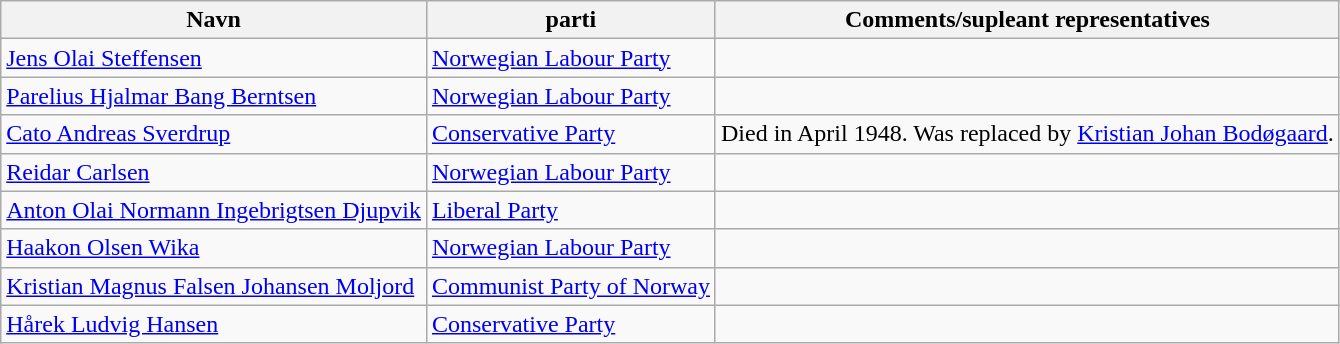<table class="wikitable">
<tr>
<th>Navn</th>
<th>parti</th>
<th>Comments/supleant representatives</th>
</tr>
<tr>
<td><a href='#'>Jens Olai Steffensen</a></td>
<td><a href='#'>Norwegian Labour Party</a></td>
<td></td>
</tr>
<tr>
<td><a href='#'>Parelius Hjalmar Bang Berntsen</a></td>
<td><a href='#'>Norwegian Labour Party</a></td>
<td></td>
</tr>
<tr>
<td><a href='#'>Cato Andreas Sverdrup</a></td>
<td><a href='#'>Conservative Party</a></td>
<td>Died in April 1948. Was replaced by <a href='#'>Kristian Johan Bodøgaard</a>.</td>
</tr>
<tr>
<td><a href='#'>Reidar Carlsen</a></td>
<td><a href='#'>Norwegian Labour Party</a></td>
<td></td>
</tr>
<tr>
<td><a href='#'>Anton Olai Normann Ingebrigtsen Djupvik</a></td>
<td><a href='#'>Liberal Party</a></td>
<td></td>
</tr>
<tr>
<td><a href='#'>Haakon Olsen Wika</a></td>
<td><a href='#'>Norwegian Labour Party</a></td>
<td></td>
</tr>
<tr>
<td><a href='#'>Kristian Magnus Falsen Johansen Moljord</a></td>
<td><a href='#'>Communist Party of Norway</a></td>
<td></td>
</tr>
<tr>
<td><a href='#'>Hårek Ludvig Hansen</a></td>
<td><a href='#'>Conservative Party</a></td>
<td></td>
</tr>
</table>
